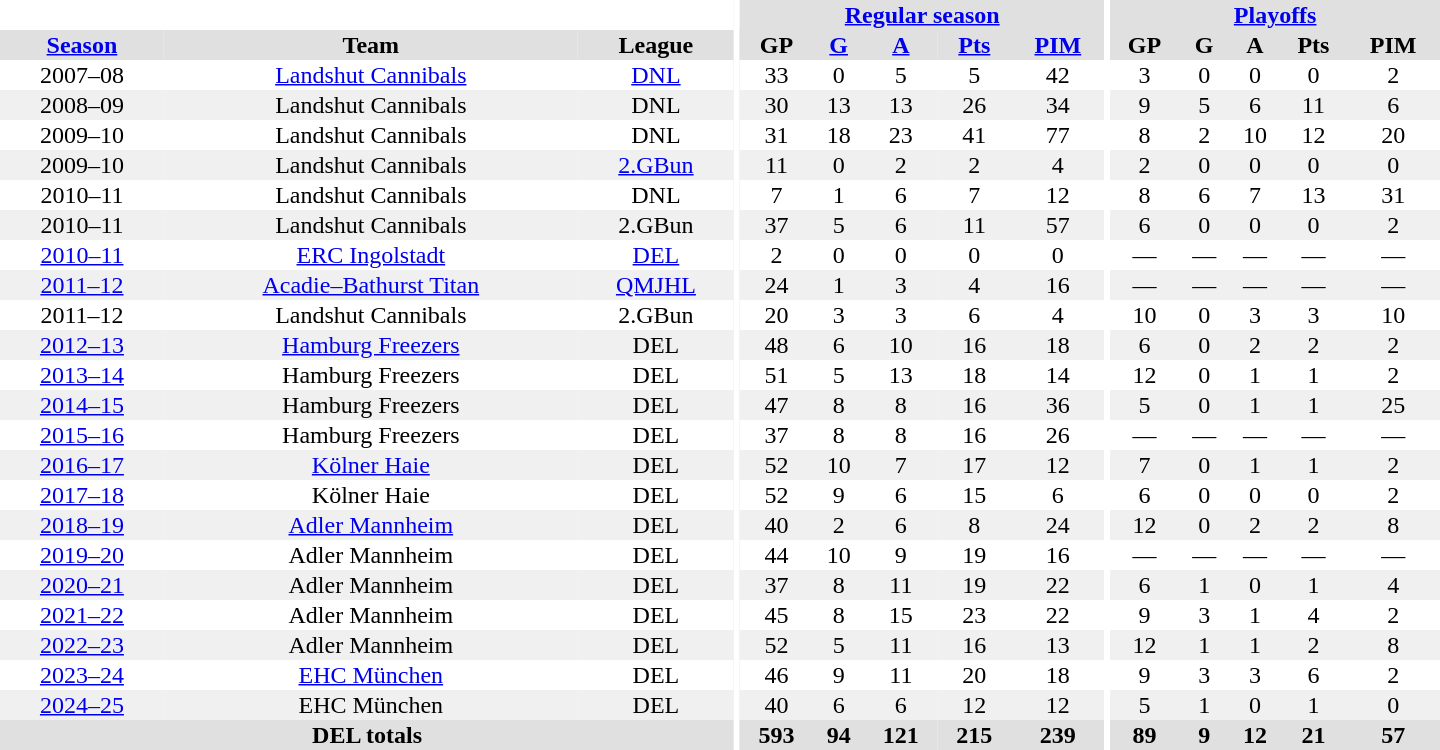<table border="0" cellpadding="1" cellspacing="0" style="text-align:center; width:60em">
<tr bgcolor="#e0e0e0">
<th colspan="3" bgcolor="#ffffff"></th>
<th rowspan="99" bgcolor="#ffffff"></th>
<th colspan="5"><a href='#'>Regular season</a></th>
<th rowspan="99" bgcolor="#ffffff"></th>
<th colspan="5"><a href='#'>Playoffs</a></th>
</tr>
<tr bgcolor="#e0e0e0">
<th><a href='#'>Season</a></th>
<th>Team</th>
<th>League</th>
<th>GP</th>
<th><a href='#'>G</a></th>
<th><a href='#'>A</a></th>
<th><a href='#'>Pts</a></th>
<th><a href='#'>PIM</a></th>
<th>GP</th>
<th>G</th>
<th>A</th>
<th>Pts</th>
<th>PIM</th>
</tr>
<tr>
<td>2007–08</td>
<td><a href='#'>Landshut Cannibals</a></td>
<td><a href='#'>DNL</a></td>
<td>33</td>
<td>0</td>
<td>5</td>
<td>5</td>
<td>42</td>
<td>3</td>
<td>0</td>
<td>0</td>
<td>0</td>
<td>2</td>
</tr>
<tr bgcolor="#f0f0f0">
<td>2008–09</td>
<td>Landshut Cannibals</td>
<td>DNL</td>
<td>30</td>
<td>13</td>
<td>13</td>
<td>26</td>
<td>34</td>
<td>9</td>
<td>5</td>
<td>6</td>
<td>11</td>
<td>6</td>
</tr>
<tr>
<td>2009–10</td>
<td>Landshut Cannibals</td>
<td>DNL</td>
<td>31</td>
<td>18</td>
<td>23</td>
<td>41</td>
<td>77</td>
<td>8</td>
<td>2</td>
<td>10</td>
<td>12</td>
<td>20</td>
</tr>
<tr bgcolor="#f0f0f0">
<td>2009–10</td>
<td>Landshut Cannibals</td>
<td><a href='#'>2.GBun</a></td>
<td>11</td>
<td>0</td>
<td>2</td>
<td>2</td>
<td>4</td>
<td>2</td>
<td>0</td>
<td>0</td>
<td>0</td>
<td>0</td>
</tr>
<tr>
<td>2010–11</td>
<td>Landshut Cannibals</td>
<td>DNL</td>
<td>7</td>
<td>1</td>
<td>6</td>
<td>7</td>
<td>12</td>
<td>8</td>
<td>6</td>
<td>7</td>
<td>13</td>
<td>31</td>
</tr>
<tr bgcolor="#f0f0f0">
<td>2010–11</td>
<td>Landshut Cannibals</td>
<td>2.GBun</td>
<td>37</td>
<td>5</td>
<td>6</td>
<td>11</td>
<td>57</td>
<td>6</td>
<td>0</td>
<td>0</td>
<td>0</td>
<td>2</td>
</tr>
<tr>
<td><a href='#'>2010–11</a></td>
<td><a href='#'>ERC Ingolstadt</a></td>
<td><a href='#'>DEL</a></td>
<td>2</td>
<td>0</td>
<td>0</td>
<td>0</td>
<td>0</td>
<td>—</td>
<td>—</td>
<td>—</td>
<td>—</td>
<td>—</td>
</tr>
<tr bgcolor="#f0f0f0">
<td><a href='#'>2011–12</a></td>
<td><a href='#'>Acadie–Bathurst Titan</a></td>
<td><a href='#'>QMJHL</a></td>
<td>24</td>
<td>1</td>
<td>3</td>
<td>4</td>
<td>16</td>
<td>—</td>
<td>—</td>
<td>—</td>
<td>—</td>
<td>—</td>
</tr>
<tr>
<td>2011–12</td>
<td>Landshut Cannibals</td>
<td>2.GBun</td>
<td>20</td>
<td>3</td>
<td>3</td>
<td>6</td>
<td>4</td>
<td>10</td>
<td>0</td>
<td>3</td>
<td>3</td>
<td>10</td>
</tr>
<tr bgcolor="#f0f0f0">
<td><a href='#'>2012–13</a></td>
<td><a href='#'>Hamburg Freezers</a></td>
<td>DEL</td>
<td>48</td>
<td>6</td>
<td>10</td>
<td>16</td>
<td>18</td>
<td>6</td>
<td>0</td>
<td>2</td>
<td>2</td>
<td>2</td>
</tr>
<tr>
<td><a href='#'>2013–14</a></td>
<td>Hamburg Freezers</td>
<td>DEL</td>
<td>51</td>
<td>5</td>
<td>13</td>
<td>18</td>
<td>14</td>
<td>12</td>
<td>0</td>
<td>1</td>
<td>1</td>
<td>2</td>
</tr>
<tr bgcolor="#f0f0f0">
<td><a href='#'>2014–15</a></td>
<td>Hamburg Freezers</td>
<td>DEL</td>
<td>47</td>
<td>8</td>
<td>8</td>
<td>16</td>
<td>36</td>
<td>5</td>
<td>0</td>
<td>1</td>
<td>1</td>
<td>25</td>
</tr>
<tr>
<td><a href='#'>2015–16</a></td>
<td>Hamburg Freezers</td>
<td>DEL</td>
<td>37</td>
<td>8</td>
<td>8</td>
<td>16</td>
<td>26</td>
<td>—</td>
<td>—</td>
<td>—</td>
<td>—</td>
<td>—</td>
</tr>
<tr bgcolor="#f0f0f0">
<td><a href='#'>2016–17</a></td>
<td><a href='#'>Kölner Haie</a></td>
<td>DEL</td>
<td>52</td>
<td>10</td>
<td>7</td>
<td>17</td>
<td>12</td>
<td>7</td>
<td>0</td>
<td>1</td>
<td>1</td>
<td>2</td>
</tr>
<tr>
<td><a href='#'>2017–18</a></td>
<td>Kölner Haie</td>
<td>DEL</td>
<td>52</td>
<td>9</td>
<td>6</td>
<td>15</td>
<td>6</td>
<td>6</td>
<td>0</td>
<td>0</td>
<td>0</td>
<td>2</td>
</tr>
<tr bgcolor="#f0f0f0">
<td><a href='#'>2018–19</a></td>
<td><a href='#'>Adler Mannheim</a></td>
<td>DEL</td>
<td>40</td>
<td>2</td>
<td>6</td>
<td>8</td>
<td>24</td>
<td>12</td>
<td>0</td>
<td>2</td>
<td>2</td>
<td>8</td>
</tr>
<tr>
<td><a href='#'>2019–20</a></td>
<td>Adler Mannheim</td>
<td>DEL</td>
<td>44</td>
<td>10</td>
<td>9</td>
<td>19</td>
<td>16</td>
<td>—</td>
<td>—</td>
<td>—</td>
<td>—</td>
<td>—</td>
</tr>
<tr bgcolor="#f0f0f0">
<td><a href='#'>2020–21</a></td>
<td>Adler Mannheim</td>
<td>DEL</td>
<td>37</td>
<td>8</td>
<td>11</td>
<td>19</td>
<td>22</td>
<td>6</td>
<td>1</td>
<td>0</td>
<td>1</td>
<td>4</td>
</tr>
<tr>
<td><a href='#'>2021–22</a></td>
<td>Adler Mannheim</td>
<td>DEL</td>
<td>45</td>
<td>8</td>
<td>15</td>
<td>23</td>
<td>22</td>
<td>9</td>
<td>3</td>
<td>1</td>
<td>4</td>
<td>2</td>
</tr>
<tr bgcolor="#f0f0f0">
<td><a href='#'>2022–23</a></td>
<td>Adler Mannheim</td>
<td>DEL</td>
<td>52</td>
<td>5</td>
<td>11</td>
<td>16</td>
<td>13</td>
<td>12</td>
<td>1</td>
<td>1</td>
<td>2</td>
<td>8</td>
</tr>
<tr>
<td><a href='#'>2023–24</a></td>
<td><a href='#'>EHC München</a></td>
<td>DEL</td>
<td>46</td>
<td>9</td>
<td>11</td>
<td>20</td>
<td>18</td>
<td>9</td>
<td>3</td>
<td>3</td>
<td>6</td>
<td>2</td>
</tr>
<tr bgcolor="#f0f0f0">
<td><a href='#'>2024–25</a></td>
<td>EHC München</td>
<td>DEL</td>
<td>40</td>
<td>6</td>
<td>6</td>
<td>12</td>
<td>12</td>
<td>5</td>
<td>1</td>
<td>0</td>
<td>1</td>
<td>0</td>
</tr>
<tr bgcolor="#e0e0e0">
<th colspan="3">DEL totals</th>
<th>593</th>
<th>94</th>
<th>121</th>
<th>215</th>
<th>239</th>
<th>89</th>
<th>9</th>
<th>12</th>
<th>21</th>
<th>57</th>
</tr>
</table>
